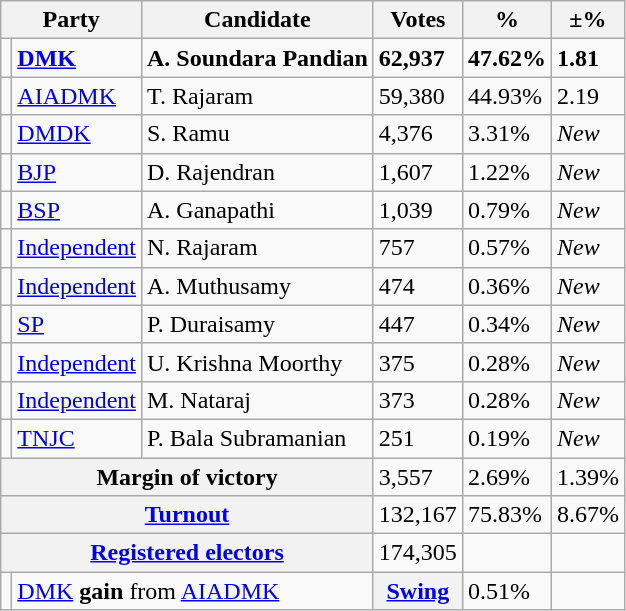<table class="wikitable">
<tr>
<th colspan="2">Party</th>
<th>Candidate</th>
<th>Votes</th>
<th>%</th>
<th>±%</th>
</tr>
<tr>
<td></td>
<td><strong><a href='#'>DMK</a></strong></td>
<td><strong>A. Soundara Pandian</strong></td>
<td><strong>62,937</strong></td>
<td><strong>47.62%</strong></td>
<td><strong>1.81</strong></td>
</tr>
<tr>
<td></td>
<td><a href='#'>AIADMK</a></td>
<td>T. Rajaram</td>
<td>59,380</td>
<td>44.93%</td>
<td>2.19</td>
</tr>
<tr>
<td></td>
<td><a href='#'>DMDK</a></td>
<td>S. Ramu</td>
<td>4,376</td>
<td>3.31%</td>
<td><em>New</em></td>
</tr>
<tr>
<td></td>
<td><a href='#'>BJP</a></td>
<td>D. Rajendran</td>
<td>1,607</td>
<td>1.22%</td>
<td><em>New</em></td>
</tr>
<tr>
<td></td>
<td><a href='#'>BSP</a></td>
<td>A. Ganapathi</td>
<td>1,039</td>
<td>0.79%</td>
<td><em>New</em></td>
</tr>
<tr>
<td></td>
<td><a href='#'>Independent</a></td>
<td>N. Rajaram</td>
<td>757</td>
<td>0.57%</td>
<td><em>New</em></td>
</tr>
<tr>
<td></td>
<td><a href='#'>Independent</a></td>
<td>A. Muthusamy</td>
<td>474</td>
<td>0.36%</td>
<td><em>New</em></td>
</tr>
<tr>
<td></td>
<td><a href='#'>SP</a></td>
<td>P. Duraisamy</td>
<td>447</td>
<td>0.34%</td>
<td><em>New</em></td>
</tr>
<tr>
<td></td>
<td><a href='#'>Independent</a></td>
<td>U. Krishna Moorthy</td>
<td>375</td>
<td>0.28%</td>
<td><em>New</em></td>
</tr>
<tr>
<td></td>
<td><a href='#'>Independent</a></td>
<td>M. Nataraj</td>
<td>373</td>
<td>0.28%</td>
<td><em>New</em></td>
</tr>
<tr>
<td></td>
<td><a href='#'>TNJC</a></td>
<td>P. Bala Subramanian</td>
<td>251</td>
<td>0.19%</td>
<td><em>New</em></td>
</tr>
<tr>
<th colspan="3">Margin of victory</th>
<td>3,557</td>
<td>2.69%</td>
<td>1.39%</td>
</tr>
<tr>
<th colspan="3"><a href='#'>Turnout</a></th>
<td>132,167</td>
<td>75.83%</td>
<td>8.67%</td>
</tr>
<tr>
<th colspan="3"><a href='#'>Registered electors</a></th>
<td>174,305</td>
<td></td>
<td></td>
</tr>
<tr>
<td></td>
<td colspan="2"><a href='#'>DMK</a> <strong>gain</strong> from <a href='#'>AIADMK</a></td>
<th><a href='#'>Swing</a></th>
<td>0.51%</td>
</tr>
</table>
